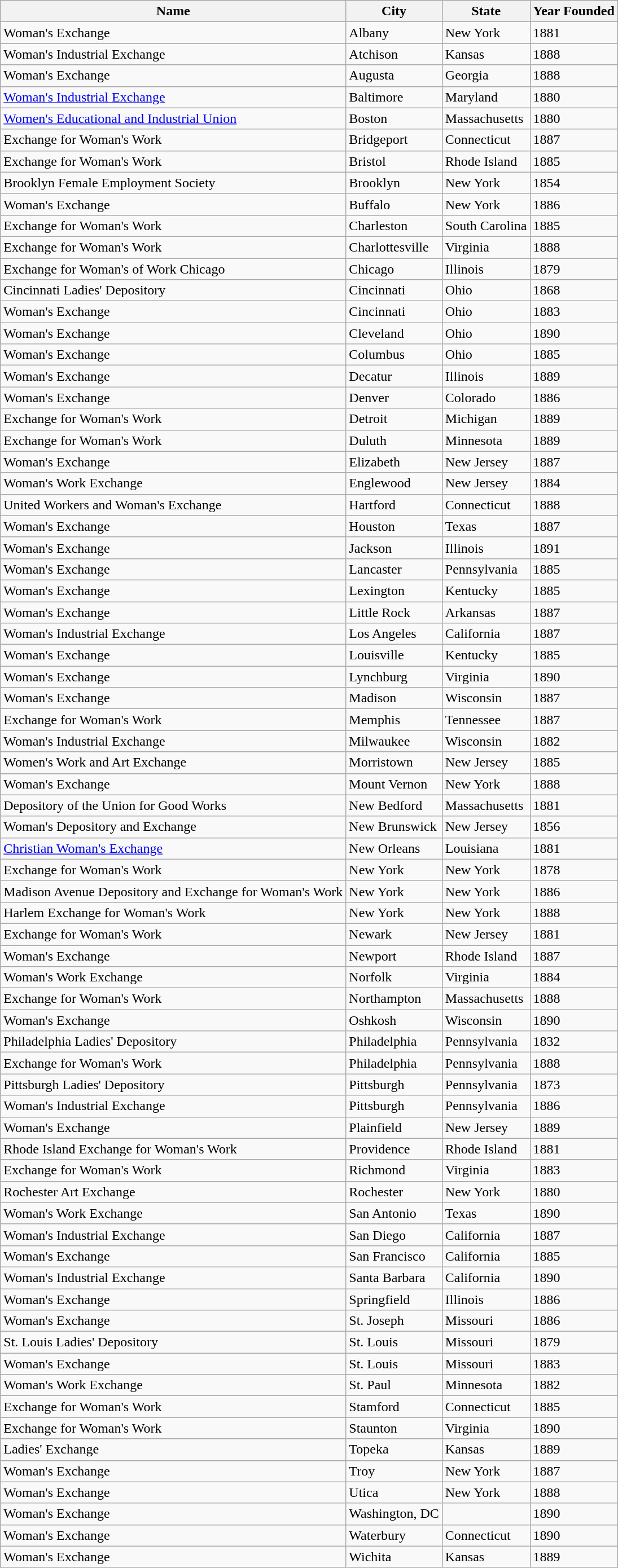<table class="wikitable sortable">
<tr>
<th>Name</th>
<th>City</th>
<th>State</th>
<th>Year Founded</th>
</tr>
<tr>
<td>Woman's Exchange</td>
<td>Albany</td>
<td>New York</td>
<td>1881</td>
</tr>
<tr>
<td>Woman's Industrial Exchange</td>
<td>Atchison</td>
<td>Kansas</td>
<td>1888</td>
</tr>
<tr>
<td>Woman's Exchange</td>
<td>Augusta</td>
<td>Georgia</td>
<td>1888</td>
</tr>
<tr>
<td><a href='#'>Woman's Industrial Exchange</a></td>
<td>Baltimore</td>
<td>Maryland</td>
<td>1880</td>
</tr>
<tr>
<td><a href='#'>Women's Educational and Industrial Union</a></td>
<td>Boston</td>
<td>Massachusetts</td>
<td>1880</td>
</tr>
<tr>
<td>Exchange for Woman's Work</td>
<td>Bridgeport</td>
<td>Connecticut</td>
<td>1887</td>
</tr>
<tr>
<td>Exchange for Woman's Work</td>
<td>Bristol</td>
<td>Rhode Island</td>
<td>1885</td>
</tr>
<tr>
<td>Brooklyn Female Employment Society</td>
<td>Brooklyn</td>
<td>New York</td>
<td>1854</td>
</tr>
<tr>
<td>Woman's Exchange</td>
<td>Buffalo</td>
<td>New York</td>
<td>1886</td>
</tr>
<tr>
<td>Exchange for Woman's Work</td>
<td>Charleston</td>
<td>South Carolina</td>
<td>1885</td>
</tr>
<tr>
<td>Exchange for Woman's Work</td>
<td>Charlottesville</td>
<td>Virginia</td>
<td>1888</td>
</tr>
<tr>
<td>Exchange for Woman's of Work Chicago</td>
<td>Chicago</td>
<td>Illinois</td>
<td>1879</td>
</tr>
<tr>
<td>Cincinnati Ladies' Depository</td>
<td>Cincinnati</td>
<td>Ohio</td>
<td>1868</td>
</tr>
<tr>
<td>Woman's Exchange</td>
<td>Cincinnati</td>
<td>Ohio</td>
<td>1883</td>
</tr>
<tr>
<td>Woman's Exchange</td>
<td>Cleveland</td>
<td>Ohio</td>
<td>1890</td>
</tr>
<tr>
<td>Woman's Exchange</td>
<td>Columbus</td>
<td>Ohio</td>
<td>1885</td>
</tr>
<tr>
<td>Woman's Exchange</td>
<td>Decatur</td>
<td>Illinois</td>
<td>1889</td>
</tr>
<tr>
<td>Woman's Exchange</td>
<td>Denver</td>
<td>Colorado</td>
<td>1886</td>
</tr>
<tr>
<td>Exchange for Woman's Work</td>
<td>Detroit</td>
<td>Michigan</td>
<td>1889</td>
</tr>
<tr>
<td>Exchange for Woman's Work</td>
<td>Duluth</td>
<td>Minnesota</td>
<td>1889</td>
</tr>
<tr>
<td>Woman's Exchange</td>
<td>Elizabeth</td>
<td>New Jersey</td>
<td>1887</td>
</tr>
<tr>
<td>Woman's Work Exchange</td>
<td>Englewood</td>
<td>New Jersey</td>
<td>1884</td>
</tr>
<tr>
<td>United Workers and Woman's Exchange</td>
<td>Hartford</td>
<td>Connecticut</td>
<td>1888</td>
</tr>
<tr>
<td>Woman's Exchange</td>
<td>Houston</td>
<td>Texas</td>
<td>1887</td>
</tr>
<tr>
<td>Woman's Exchange</td>
<td>Jackson</td>
<td>Illinois</td>
<td>1891</td>
</tr>
<tr>
<td>Woman's Exchange</td>
<td>Lancaster</td>
<td>Pennsylvania</td>
<td>1885</td>
</tr>
<tr>
<td>Woman's Exchange</td>
<td>Lexington</td>
<td>Kentucky</td>
<td>1885</td>
</tr>
<tr>
<td>Woman's Exchange</td>
<td>Little Rock</td>
<td>Arkansas</td>
<td>1887</td>
</tr>
<tr>
<td>Woman's Industrial Exchange</td>
<td>Los Angeles</td>
<td>California</td>
<td>1887</td>
</tr>
<tr>
<td>Woman's Exchange</td>
<td>Louisville</td>
<td>Kentucky</td>
<td>1885</td>
</tr>
<tr>
<td>Woman's Exchange</td>
<td>Lynchburg</td>
<td>Virginia</td>
<td>1890</td>
</tr>
<tr>
<td>Woman's Exchange</td>
<td>Madison</td>
<td>Wisconsin</td>
<td>1887</td>
</tr>
<tr>
<td>Exchange for Woman's Work</td>
<td>Memphis</td>
<td>Tennessee</td>
<td>1887</td>
</tr>
<tr>
<td>Woman's Industrial Exchange</td>
<td>Milwaukee</td>
<td>Wisconsin</td>
<td>1882</td>
</tr>
<tr>
<td>Women's Work and Art Exchange</td>
<td>Morristown</td>
<td>New Jersey</td>
<td>1885</td>
</tr>
<tr>
<td>Woman's Exchange</td>
<td>Mount Vernon</td>
<td>New York</td>
<td>1888</td>
</tr>
<tr>
<td>Depository of the Union for Good Works</td>
<td>New Bedford</td>
<td>Massachusetts</td>
<td>1881</td>
</tr>
<tr>
<td>Woman's Depository and Exchange</td>
<td>New Brunswick</td>
<td>New Jersey</td>
<td>1856</td>
</tr>
<tr>
<td><a href='#'>Christian Woman's Exchange</a></td>
<td>New Orleans</td>
<td>Louisiana</td>
<td>1881</td>
</tr>
<tr>
<td>Exchange for Woman's Work</td>
<td>New York</td>
<td>New York</td>
<td>1878</td>
</tr>
<tr>
<td>Madison Avenue Depository and Exchange for Woman's Work</td>
<td>New York</td>
<td>New York</td>
<td>1886</td>
</tr>
<tr>
<td>Harlem Exchange for Woman's Work</td>
<td>New York</td>
<td>New York</td>
<td>1888</td>
</tr>
<tr>
<td>Exchange for Woman's Work</td>
<td>Newark</td>
<td>New Jersey</td>
<td>1881</td>
</tr>
<tr>
<td>Woman's Exchange</td>
<td>Newport</td>
<td>Rhode Island</td>
<td>1887</td>
</tr>
<tr>
<td>Woman's Work Exchange</td>
<td>Norfolk</td>
<td>Virginia</td>
<td>1884</td>
</tr>
<tr>
<td>Exchange for Woman's Work</td>
<td>Northampton</td>
<td>Massachusetts</td>
<td>1888</td>
</tr>
<tr>
<td>Woman's Exchange</td>
<td>Oshkosh</td>
<td>Wisconsin</td>
<td>1890</td>
</tr>
<tr>
<td>Philadelphia Ladies' Depository</td>
<td>Philadelphia</td>
<td>Pennsylvania</td>
<td>1832</td>
</tr>
<tr>
<td>Exchange for Woman's Work</td>
<td>Philadelphia</td>
<td>Pennsylvania</td>
<td>1888</td>
</tr>
<tr>
<td>Pittsburgh Ladies' Depository</td>
<td>Pittsburgh</td>
<td>Pennsylvania</td>
<td>1873</td>
</tr>
<tr>
<td>Woman's Industrial Exchange</td>
<td>Pittsburgh</td>
<td>Pennsylvania</td>
<td>1886</td>
</tr>
<tr>
<td>Woman's Exchange</td>
<td>Plainfield</td>
<td>New Jersey</td>
<td>1889</td>
</tr>
<tr>
<td>Rhode Island Exchange for Woman's Work</td>
<td>Providence</td>
<td>Rhode Island</td>
<td>1881</td>
</tr>
<tr>
<td>Exchange for Woman's Work</td>
<td>Richmond</td>
<td>Virginia</td>
<td>1883</td>
</tr>
<tr>
<td>Rochester Art Exchange</td>
<td>Rochester</td>
<td>New York</td>
<td>1880</td>
</tr>
<tr>
<td>Woman's Work Exchange</td>
<td>San Antonio</td>
<td>Texas</td>
<td>1890</td>
</tr>
<tr>
<td>Woman's Industrial Exchange</td>
<td>San Diego</td>
<td>California</td>
<td>1887</td>
</tr>
<tr>
<td>Woman's Exchange</td>
<td>San Francisco</td>
<td>California</td>
<td>1885</td>
</tr>
<tr>
<td>Woman's Industrial Exchange</td>
<td>Santa Barbara</td>
<td>California</td>
<td>1890</td>
</tr>
<tr>
<td>Woman's Exchange</td>
<td>Springfield</td>
<td>Illinois</td>
<td>1886</td>
</tr>
<tr>
<td>Woman's Exchange</td>
<td>St. Joseph</td>
<td>Missouri</td>
<td>1886</td>
</tr>
<tr>
<td>St. Louis Ladies' Depository</td>
<td>St. Louis</td>
<td>Missouri</td>
<td>1879</td>
</tr>
<tr>
<td>Woman's Exchange</td>
<td>St. Louis</td>
<td>Missouri</td>
<td>1883</td>
</tr>
<tr>
<td>Woman's Work Exchange</td>
<td>St. Paul</td>
<td>Minnesota</td>
<td>1882</td>
</tr>
<tr>
<td>Exchange for Woman's Work</td>
<td>Stamford</td>
<td>Connecticut</td>
<td>1885</td>
</tr>
<tr>
<td>Exchange for Woman's Work</td>
<td>Staunton</td>
<td>Virginia</td>
<td>1890</td>
</tr>
<tr>
<td>Ladies' Exchange</td>
<td>Topeka</td>
<td>Kansas</td>
<td>1889</td>
</tr>
<tr>
<td>Woman's Exchange</td>
<td>Troy</td>
<td>New York</td>
<td>1887</td>
</tr>
<tr>
<td>Woman's Exchange</td>
<td>Utica</td>
<td>New York</td>
<td>1888</td>
</tr>
<tr>
<td>Woman's Exchange</td>
<td>Washington, DC</td>
<td></td>
<td>1890</td>
</tr>
<tr>
<td>Woman's Exchange</td>
<td>Waterbury</td>
<td>Connecticut</td>
<td>1890</td>
</tr>
<tr>
<td>Woman's Exchange</td>
<td>Wichita</td>
<td>Kansas</td>
<td>1889</td>
</tr>
</table>
